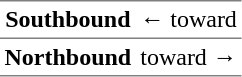<table border="1" cellspacing="0" cellpadding="3" frame="hsides" rules="rows">
<tr>
<th><span>Southbound</span></th>
<td>←  toward </td>
</tr>
<tr>
<th><span>Northbound</span></th>
<td>  toward  →</td>
</tr>
</table>
